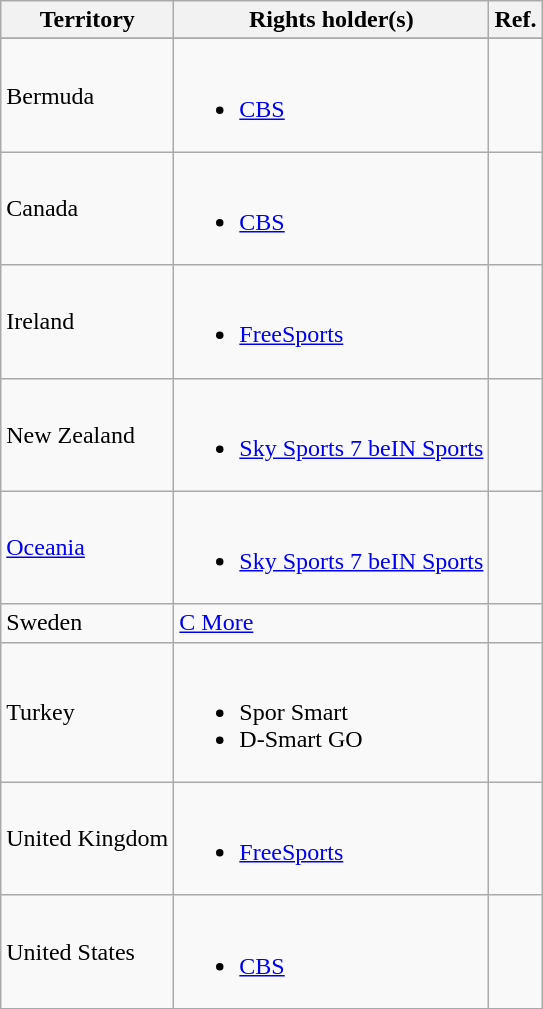<table class="wikitable">
<tr>
<th>Territory</th>
<th>Rights holder(s)</th>
<th>Ref.</th>
</tr>
<tr>
</tr>
<tr>
<td>Bermuda</td>
<td><br><ul><li><a href='#'>CBS</a></li></ul></td>
<td></td>
</tr>
<tr>
<td>Canada</td>
<td><br><ul><li><a href='#'>CBS</a></li></ul></td>
<td></td>
</tr>
<tr>
<td>Ireland</td>
<td><br><ul><li><a href='#'>FreeSports</a></li></ul></td>
<td></td>
</tr>
<tr>
<td>New Zealand</td>
<td><br><ul><li><a href='#'>Sky Sports 7 beIN Sports</a></li></ul></td>
<td></td>
</tr>
<tr>
<td><a href='#'>Oceania</a></td>
<td><br><ul><li><a href='#'>Sky Sports 7 beIN Sports</a></li></ul></td>
<td></td>
</tr>
<tr>
<td>Sweden</td>
<td><a href='#'>C More</a></td>
<td></td>
</tr>
<tr>
<td>Turkey</td>
<td><br><ul><li>Spor Smart</li><li>D-Smart GO</li></ul></td>
<td></td>
</tr>
<tr>
<td>United Kingdom</td>
<td><br><ul><li><a href='#'>FreeSports</a></li></ul></td>
<td></td>
</tr>
<tr>
<td>United States</td>
<td><br><ul><li><a href='#'>CBS</a></li></ul></td>
<td></td>
</tr>
<tr>
</tr>
</table>
